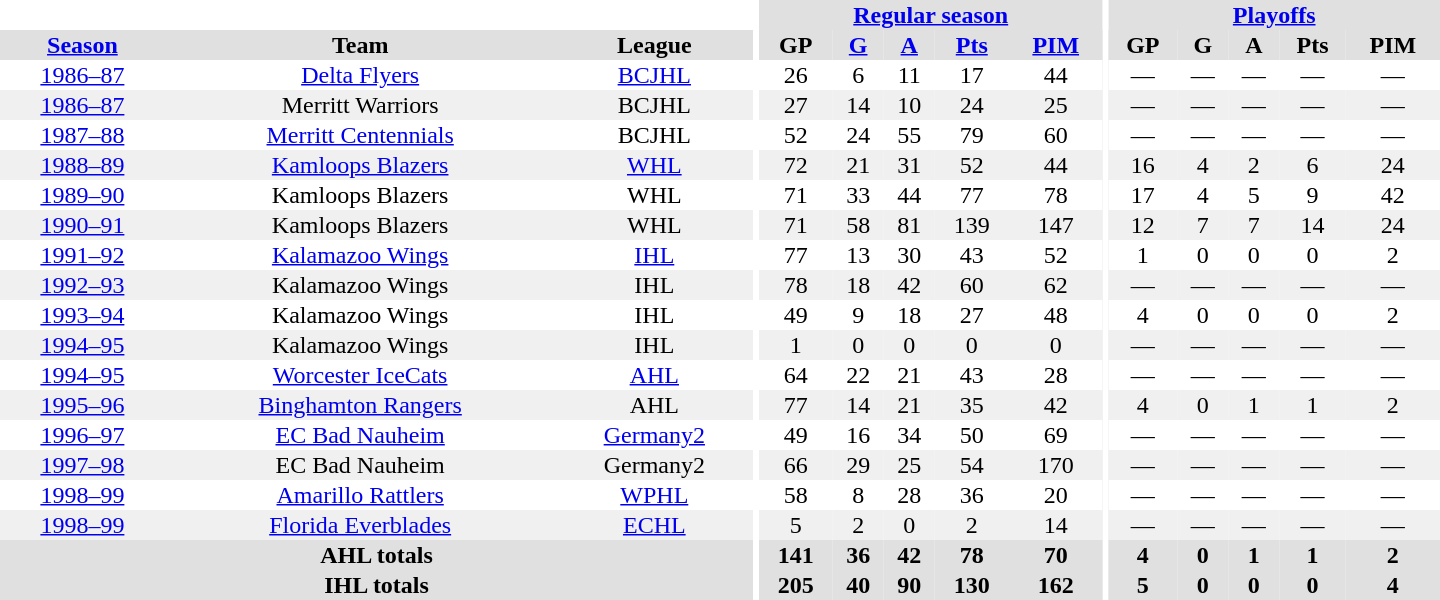<table border="0" cellpadding="1" cellspacing="0" style="text-align:center; width:60em">
<tr bgcolor="#e0e0e0">
<th colspan="3" bgcolor="#ffffff"></th>
<th rowspan="99" bgcolor="#ffffff"></th>
<th colspan="5"><a href='#'>Regular season</a></th>
<th rowspan="99" bgcolor="#ffffff"></th>
<th colspan="5"><a href='#'>Playoffs</a></th>
</tr>
<tr bgcolor="#e0e0e0">
<th><a href='#'>Season</a></th>
<th>Team</th>
<th>League</th>
<th>GP</th>
<th><a href='#'>G</a></th>
<th><a href='#'>A</a></th>
<th><a href='#'>Pts</a></th>
<th><a href='#'>PIM</a></th>
<th>GP</th>
<th>G</th>
<th>A</th>
<th>Pts</th>
<th>PIM</th>
</tr>
<tr>
<td><a href='#'>1986–87</a></td>
<td><a href='#'>Delta Flyers</a></td>
<td><a href='#'>BCJHL</a></td>
<td>26</td>
<td>6</td>
<td>11</td>
<td>17</td>
<td>44</td>
<td>—</td>
<td>—</td>
<td>—</td>
<td>—</td>
<td>—</td>
</tr>
<tr bgcolor="#f0f0f0">
<td><a href='#'>1986–87</a></td>
<td>Merritt Warriors</td>
<td>BCJHL</td>
<td>27</td>
<td>14</td>
<td>10</td>
<td>24</td>
<td>25</td>
<td>—</td>
<td>—</td>
<td>—</td>
<td>—</td>
<td>—</td>
</tr>
<tr>
<td><a href='#'>1987–88</a></td>
<td><a href='#'>Merritt Centennials</a></td>
<td>BCJHL</td>
<td>52</td>
<td>24</td>
<td>55</td>
<td>79</td>
<td>60</td>
<td>—</td>
<td>—</td>
<td>—</td>
<td>—</td>
<td>—</td>
</tr>
<tr bgcolor="#f0f0f0">
<td><a href='#'>1988–89</a></td>
<td><a href='#'>Kamloops Blazers</a></td>
<td><a href='#'>WHL</a></td>
<td>72</td>
<td>21</td>
<td>31</td>
<td>52</td>
<td>44</td>
<td>16</td>
<td>4</td>
<td>2</td>
<td>6</td>
<td>24</td>
</tr>
<tr>
<td><a href='#'>1989–90</a></td>
<td>Kamloops Blazers</td>
<td>WHL</td>
<td>71</td>
<td>33</td>
<td>44</td>
<td>77</td>
<td>78</td>
<td>17</td>
<td>4</td>
<td>5</td>
<td>9</td>
<td>42</td>
</tr>
<tr bgcolor="#f0f0f0">
<td><a href='#'>1990–91</a></td>
<td>Kamloops Blazers</td>
<td>WHL</td>
<td>71</td>
<td>58</td>
<td>81</td>
<td>139</td>
<td>147</td>
<td>12</td>
<td>7</td>
<td>7</td>
<td>14</td>
<td>24</td>
</tr>
<tr>
<td><a href='#'>1991–92</a></td>
<td><a href='#'>Kalamazoo Wings</a></td>
<td><a href='#'>IHL</a></td>
<td>77</td>
<td>13</td>
<td>30</td>
<td>43</td>
<td>52</td>
<td>1</td>
<td>0</td>
<td>0</td>
<td>0</td>
<td>2</td>
</tr>
<tr bgcolor="#f0f0f0">
<td><a href='#'>1992–93</a></td>
<td>Kalamazoo Wings</td>
<td>IHL</td>
<td>78</td>
<td>18</td>
<td>42</td>
<td>60</td>
<td>62</td>
<td>—</td>
<td>—</td>
<td>—</td>
<td>—</td>
<td>—</td>
</tr>
<tr>
<td><a href='#'>1993–94</a></td>
<td>Kalamazoo Wings</td>
<td>IHL</td>
<td>49</td>
<td>9</td>
<td>18</td>
<td>27</td>
<td>48</td>
<td>4</td>
<td>0</td>
<td>0</td>
<td>0</td>
<td>2</td>
</tr>
<tr bgcolor="#f0f0f0">
<td><a href='#'>1994–95</a></td>
<td>Kalamazoo Wings</td>
<td>IHL</td>
<td>1</td>
<td>0</td>
<td>0</td>
<td>0</td>
<td>0</td>
<td>—</td>
<td>—</td>
<td>—</td>
<td>—</td>
<td>—</td>
</tr>
<tr>
<td><a href='#'>1994–95</a></td>
<td><a href='#'>Worcester IceCats</a></td>
<td><a href='#'>AHL</a></td>
<td>64</td>
<td>22</td>
<td>21</td>
<td>43</td>
<td>28</td>
<td>—</td>
<td>—</td>
<td>—</td>
<td>—</td>
<td>—</td>
</tr>
<tr bgcolor="#f0f0f0">
<td><a href='#'>1995–96</a></td>
<td><a href='#'>Binghamton Rangers</a></td>
<td>AHL</td>
<td>77</td>
<td>14</td>
<td>21</td>
<td>35</td>
<td>42</td>
<td>4</td>
<td>0</td>
<td>1</td>
<td>1</td>
<td>2</td>
</tr>
<tr>
<td><a href='#'>1996–97</a></td>
<td><a href='#'>EC Bad Nauheim</a></td>
<td><a href='#'>Germany2</a></td>
<td>49</td>
<td>16</td>
<td>34</td>
<td>50</td>
<td>69</td>
<td>—</td>
<td>—</td>
<td>—</td>
<td>—</td>
<td>—</td>
</tr>
<tr bgcolor="#f0f0f0">
<td><a href='#'>1997–98</a></td>
<td>EC Bad Nauheim</td>
<td>Germany2</td>
<td>66</td>
<td>29</td>
<td>25</td>
<td>54</td>
<td>170</td>
<td>—</td>
<td>—</td>
<td>—</td>
<td>—</td>
<td>—</td>
</tr>
<tr>
<td><a href='#'>1998–99</a></td>
<td><a href='#'>Amarillo Rattlers</a></td>
<td><a href='#'>WPHL</a></td>
<td>58</td>
<td>8</td>
<td>28</td>
<td>36</td>
<td>20</td>
<td>—</td>
<td>—</td>
<td>—</td>
<td>—</td>
<td>—</td>
</tr>
<tr bgcolor="#f0f0f0">
<td><a href='#'>1998–99</a></td>
<td><a href='#'>Florida Everblades</a></td>
<td><a href='#'>ECHL</a></td>
<td>5</td>
<td>2</td>
<td>0</td>
<td>2</td>
<td>14</td>
<td>—</td>
<td>—</td>
<td>—</td>
<td>—</td>
<td>—</td>
</tr>
<tr>
</tr>
<tr ALIGN="center" bgcolor="#e0e0e0">
<th colspan="3">AHL totals</th>
<th ALIGN="center">141</th>
<th ALIGN="center">36</th>
<th ALIGN="center">42</th>
<th ALIGN="center">78</th>
<th ALIGN="center">70</th>
<th ALIGN="center">4</th>
<th ALIGN="center">0</th>
<th ALIGN="center">1</th>
<th ALIGN="center">1</th>
<th ALIGN="center">2</th>
</tr>
<tr>
</tr>
<tr ALIGN="center" bgcolor="#e0e0e0">
<th colspan="3">IHL totals</th>
<th ALIGN="center">205</th>
<th ALIGN="center">40</th>
<th ALIGN="center">90</th>
<th ALIGN="center">130</th>
<th ALIGN="center">162</th>
<th ALIGN="center">5</th>
<th ALIGN="center">0</th>
<th ALIGN="center">0</th>
<th ALIGN="center">0</th>
<th ALIGN="center">4</th>
</tr>
</table>
